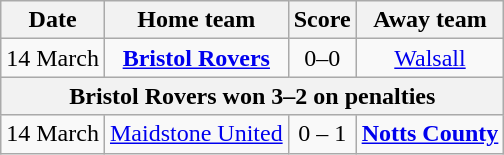<table class="wikitable" style="text-align: center">
<tr>
<th>Date</th>
<th>Home team</th>
<th>Score</th>
<th>Away team</th>
</tr>
<tr>
<td>14 March</td>
<td><strong><a href='#'>Bristol Rovers</a></strong></td>
<td>0–0</td>
<td><a href='#'>Walsall</a></td>
</tr>
<tr>
<th colspan="5">Bristol Rovers won 3–2 on penalties</th>
</tr>
<tr>
<td>14 March</td>
<td><a href='#'>Maidstone United</a></td>
<td>0 – 1</td>
<td><strong><a href='#'>Notts County</a></strong></td>
</tr>
</table>
